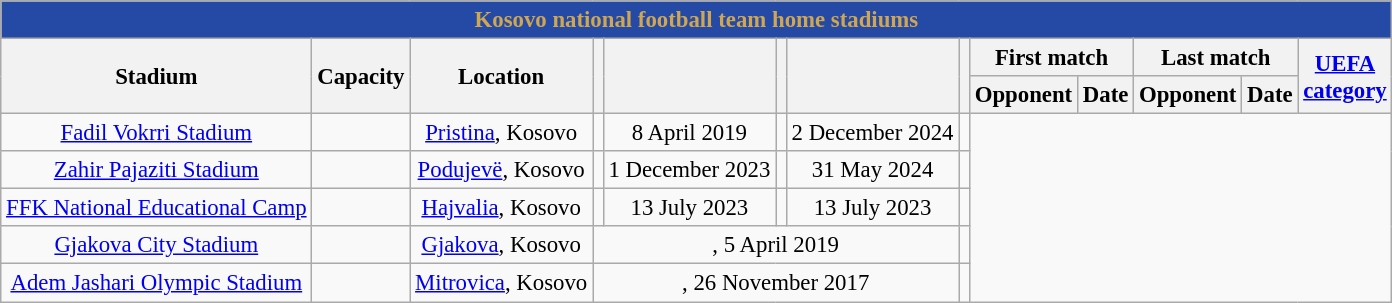<table class="wikitable" style="text-align:center;font-size:95%">
<tr>
<th colspan="13" style="background:#244AA5;color:#D0A650";>Kosovo national football team home stadiums</th>
</tr>
<tr>
<th rowspan="2">Stadium</th>
<th rowspan="2">Capacity</th>
<th rowspan="2">Location</th>
<th rowspan="2"></th>
<th rowspan="2"></th>
<th rowspan="2"></th>
<th rowspan="2"></th>
<th rowspan="2"></th>
<th colspan="2">First match</th>
<th colspan="2">Last match</th>
<th rowspan="2"><a href='#'>UEFA<br>category</a></th>
</tr>
<tr>
<th>Opponent</th>
<th>Date</th>
<th>Opponent</th>
<th>Date</th>
</tr>
<tr>
<td><a href='#'>Fadil Vokrri Stadium</a></td>
<td></td>
<td><a href='#'>Pristina</a>, Kosovo<br></td>
<td align="left"></td>
<td>8 April 2019</td>
<td align="left"></td>
<td>2 December 2024</td>
<td></td>
</tr>
<tr>
<td><a href='#'>Zahir Pajaziti Stadium</a></td>
<td></td>
<td><a href='#'>Podujevë</a>, Kosovo<br></td>
<td align="left"></td>
<td>1 December 2023</td>
<td align="left"></td>
<td>31 May 2024</td>
<td></td>
</tr>
<tr>
<td><a href='#'>FFK National Educational Camp</a></td>
<td></td>
<td><a href='#'>Hajvalia</a>, Kosovo<br></td>
<td align="left"></td>
<td>13 July 2023</td>
<td align="left"></td>
<td>13 July 2023</td>
<td></td>
</tr>
<tr>
<td><a href='#'>Gjakova City Stadium</a></td>
<td></td>
<td><a href='#'>Gjakova</a>, Kosovo<br></td>
<td align="center" colspan="4">, 5 April 2019</td>
<td></td>
</tr>
<tr>
<td><a href='#'>Adem Jashari Olympic Stadium</a></td>
<td></td>
<td><a href='#'>Mitrovica</a>, Kosovo<br></td>
<td align="center" colspan="4">, 26 November 2017</td>
<td></td>
</tr>
</table>
